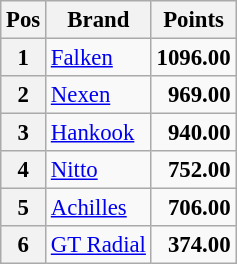<table class="wikitable" style="font-size: 95%;">
<tr>
<th>Pos</th>
<th>Brand</th>
<th>Points</th>
</tr>
<tr>
<th>1</th>
<td> <a href='#'>Falken</a></td>
<td align="right"><strong>1096.00</strong></td>
</tr>
<tr>
<th>2</th>
<td> <a href='#'>Nexen</a></td>
<td align="right"><strong>969.00</strong></td>
</tr>
<tr>
<th>3</th>
<td> <a href='#'>Hankook</a></td>
<td align="right"><strong>940.00</strong></td>
</tr>
<tr>
<th>4</th>
<td> <a href='#'>Nitto</a></td>
<td align="right"><strong>752.00</strong></td>
</tr>
<tr>
<th>5</th>
<td> <a href='#'>Achilles</a></td>
<td align="right"><strong>706.00</strong></td>
</tr>
<tr>
<th>6</th>
<td> <a href='#'>GT Radial</a></td>
<td align="right"><strong>374.00</strong></td>
</tr>
</table>
